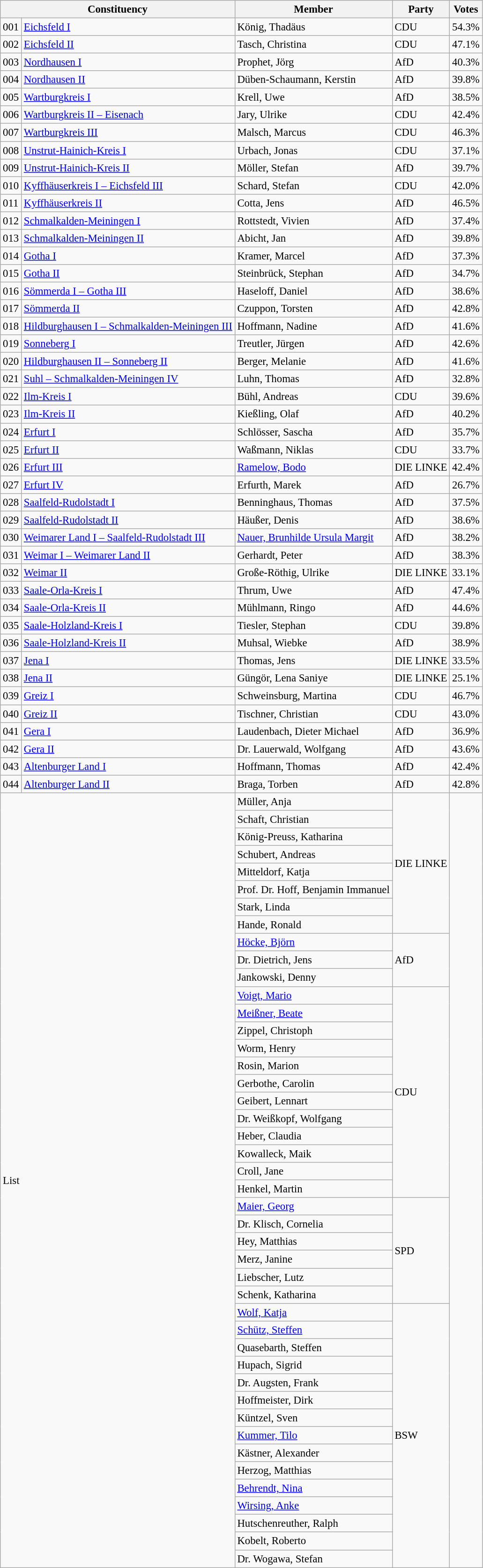<table class="wikitable sortable" style="font-size:95%;">
<tr>
<th colspan=2>Constituency</th>
<th>Member</th>
<th>Party</th>
<th>Votes</th>
</tr>
<tr>
<td>001</td>
<td><a href='#'>Eichsfeld I</a></td>
<td>König, Thadäus</td>
<td>CDU</td>
<td>54.3%</td>
</tr>
<tr>
<td>002</td>
<td><a href='#'>Eichsfeld II</a></td>
<td>Tasch, Christina</td>
<td>CDU</td>
<td>47.1%</td>
</tr>
<tr>
<td>003</td>
<td><a href='#'>Nordhausen I</a></td>
<td>Prophet, Jörg</td>
<td>AfD</td>
<td>40.3%</td>
</tr>
<tr>
<td>004</td>
<td><a href='#'>Nordhausen II</a></td>
<td>Düben-Schaumann, Kerstin</td>
<td>AfD</td>
<td>39.8%</td>
</tr>
<tr>
<td>005</td>
<td><a href='#'>Wartburgkreis I</a></td>
<td>Krell, Uwe</td>
<td>AfD</td>
<td>38.5%</td>
</tr>
<tr>
<td>006</td>
<td><a href='#'>Wartburgkreis  II – Eisenach</a></td>
<td>Jary, Ulrike</td>
<td>CDU</td>
<td>42.4%</td>
</tr>
<tr>
<td>007</td>
<td><a href='#'>Wartburgkreis III</a></td>
<td>Malsch, Marcus</td>
<td>CDU</td>
<td>46.3%</td>
</tr>
<tr>
<td>008</td>
<td><a href='#'>Unstrut-Hainich-Kreis  I</a></td>
<td>Urbach, Jonas</td>
<td>CDU</td>
<td>37.1%</td>
</tr>
<tr>
<td>009</td>
<td><a href='#'>Unstrut-Hainich-Kreis  II</a></td>
<td>Möller, Stefan</td>
<td>AfD</td>
<td>39.7%</td>
</tr>
<tr>
<td>010</td>
<td><a href='#'>Kyffhäuserkreis  I – Eichsfeld III</a></td>
<td>Schard, Stefan</td>
<td>CDU</td>
<td>42.0%</td>
</tr>
<tr>
<td>011</td>
<td><a href='#'>Kyffhäuserkreis  II</a></td>
<td>Cotta, Jens</td>
<td>AfD</td>
<td>46.5%</td>
</tr>
<tr>
<td>012</td>
<td><a href='#'>Schmalkalden-Meiningen  I</a></td>
<td>Rottstedt, Vivien</td>
<td>AfD</td>
<td>37.4%</td>
</tr>
<tr>
<td>013</td>
<td><a href='#'>Schmalkalden-Meiningen  II</a></td>
<td>Abicht, Jan</td>
<td>AfD</td>
<td>39.8%</td>
</tr>
<tr>
<td>014</td>
<td><a href='#'>Gotha I</a></td>
<td>Kramer, Marcel</td>
<td>AfD</td>
<td>37.3%</td>
</tr>
<tr>
<td>015</td>
<td><a href='#'>Gotha II</a></td>
<td>Steinbrück, Stephan</td>
<td>AfD</td>
<td>34.7%</td>
</tr>
<tr>
<td>016</td>
<td><a href='#'>Sömmerda I – Gotha III</a></td>
<td>Haseloff, Daniel</td>
<td>AfD</td>
<td>38.6%</td>
</tr>
<tr>
<td>017</td>
<td><a href='#'>Sömmerda II</a></td>
<td>Czuppon, Torsten</td>
<td>AfD</td>
<td>42.8%</td>
</tr>
<tr>
<td>018</td>
<td><a href='#'>Hildburghausen I – Schmalkalden-Meiningen III</a></td>
<td>Hoffmann, Nadine</td>
<td>AfD</td>
<td>41.6%</td>
</tr>
<tr>
<td>019</td>
<td><a href='#'>Sonneberg I</a></td>
<td>Treutler, Jürgen</td>
<td>AfD</td>
<td>42.6%</td>
</tr>
<tr>
<td>020</td>
<td><a href='#'>Hildburghausen II – Sonneberg II</a></td>
<td>Berger, Melanie</td>
<td>AfD</td>
<td>41.6%</td>
</tr>
<tr>
<td>021</td>
<td><a href='#'>Suhl – Schmalkalden-Meiningen IV</a></td>
<td>Luhn, Thomas</td>
<td>AfD</td>
<td>32.8%</td>
</tr>
<tr>
<td>022</td>
<td><a href='#'>Ilm-Kreis I</a></td>
<td>Bühl, Andreas</td>
<td>CDU</td>
<td>39.6%</td>
</tr>
<tr>
<td>023</td>
<td><a href='#'>Ilm-Kreis II</a></td>
<td>Kießling, Olaf</td>
<td>AfD</td>
<td>40.2%</td>
</tr>
<tr>
<td>024</td>
<td><a href='#'>Erfurt I</a></td>
<td>Schlösser, Sascha</td>
<td>AfD</td>
<td>35.7%</td>
</tr>
<tr>
<td>025</td>
<td><a href='#'>Erfurt II</a></td>
<td>Waßmann, Niklas</td>
<td>CDU</td>
<td>33.7%</td>
</tr>
<tr>
<td>026</td>
<td><a href='#'>Erfurt III</a></td>
<td><a href='#'>Ramelow, Bodo</a></td>
<td>DIE LINKE</td>
<td>42.4%</td>
</tr>
<tr>
<td>027</td>
<td><a href='#'>Erfurt IV</a></td>
<td>Erfurth, Marek</td>
<td>AfD</td>
<td>26.7%</td>
</tr>
<tr>
<td>028</td>
<td><a href='#'>Saalfeld-Rudolstadt  I</a></td>
<td>Benninghaus, Thomas</td>
<td>AfD</td>
<td>37.5%</td>
</tr>
<tr>
<td>029</td>
<td><a href='#'>Saalfeld-Rudolstadt  II</a></td>
<td>Häußer, Denis</td>
<td>AfD</td>
<td>38.6%</td>
</tr>
<tr>
<td>030</td>
<td><a href='#'>Weimarer Land I – Saalfeld-Rudolstadt III</a></td>
<td><a href='#'>Nauer, Brunhilde Ursula Margit</a></td>
<td>AfD</td>
<td>38.2%</td>
</tr>
<tr>
<td>031</td>
<td><a href='#'>Weimar  I – Weimarer Land II</a></td>
<td>Gerhardt, Peter</td>
<td>AfD</td>
<td>38.3%</td>
</tr>
<tr>
<td>032</td>
<td><a href='#'>Weimar II</a></td>
<td>Große-Röthig, Ulrike</td>
<td>DIE LINKE</td>
<td>33.1%</td>
</tr>
<tr>
<td>033</td>
<td><a href='#'>Saale-Orla-Kreis  I</a></td>
<td>Thrum, Uwe</td>
<td>AfD</td>
<td>47.4%</td>
</tr>
<tr>
<td>034</td>
<td><a href='#'>Saale-Orla-Kreis  II</a></td>
<td>Mühlmann, Ringo</td>
<td>AfD</td>
<td>44.6%</td>
</tr>
<tr>
<td>035</td>
<td><a href='#'>Saale-Holzland-Kreis  I</a></td>
<td>Tiesler, Stephan</td>
<td>CDU</td>
<td>39.8%</td>
</tr>
<tr>
<td>036</td>
<td><a href='#'>Saale-Holzland-Kreis  II</a></td>
<td>Muhsal, Wiebke</td>
<td>AfD</td>
<td>38.9%</td>
</tr>
<tr>
<td>037</td>
<td><a href='#'>Jena  I</a></td>
<td>Thomas, Jens</td>
<td>DIE LINKE</td>
<td>33.5%</td>
</tr>
<tr>
<td>038</td>
<td><a href='#'>Jena II</a></td>
<td>Güngör, Lena Saniye</td>
<td>DIE LINKE</td>
<td>25.1%</td>
</tr>
<tr>
<td>039</td>
<td><a href='#'>Greiz I</a></td>
<td>Schweinsburg, Martina</td>
<td>CDU</td>
<td>46.7%</td>
</tr>
<tr>
<td>040</td>
<td><a href='#'>Greiz II</a></td>
<td>Tischner, Christian</td>
<td>CDU</td>
<td>43.0%</td>
</tr>
<tr>
<td>041</td>
<td><a href='#'>Gera  I</a></td>
<td>Laudenbach, Dieter Michael</td>
<td>AfD</td>
<td>36.9%</td>
</tr>
<tr>
<td>042</td>
<td><a href='#'>Gera II</a></td>
<td>Dr. Lauerwald, Wolfgang</td>
<td>AfD</td>
<td>43.6%</td>
</tr>
<tr>
<td>043</td>
<td><a href='#'>Altenburger Land  I</a></td>
<td>Hoffmann, Thomas</td>
<td>AfD</td>
<td>42.4%</td>
</tr>
<tr>
<td>044</td>
<td><a href='#'>Altenburger Land II</a></td>
<td>Braga, Torben</td>
<td>AfD</td>
<td>42.8%</td>
</tr>
<tr>
<td colspan=2 rowspan=44>List</td>
<td>Müller, Anja</td>
<td rowspan=8>DIE LINKE</td>
</tr>
<tr>
<td>Schaft, Christian</td>
</tr>
<tr>
<td>König-Preuss, Katharina</td>
</tr>
<tr>
<td>Schubert, Andreas</td>
</tr>
<tr>
<td>Mitteldorf, Katja</td>
</tr>
<tr>
<td>Prof. Dr. Hoff, Benjamin Immanuel</td>
</tr>
<tr>
<td>Stark, Linda</td>
</tr>
<tr>
<td>Hande, Ronald</td>
</tr>
<tr>
<td><a href='#'>Höcke, Björn</a></td>
<td rowspan=3>AfD</td>
</tr>
<tr>
<td>Dr. Dietrich, Jens</td>
</tr>
<tr>
<td>Jankowski, Denny</td>
</tr>
<tr>
<td><a href='#'>Voigt, Mario</a></td>
<td rowspan=12>CDU</td>
</tr>
<tr>
<td><a href='#'>Meißner, Beate</a></td>
</tr>
<tr>
<td>Zippel, Christoph</td>
</tr>
<tr>
<td>Worm, Henry</td>
</tr>
<tr>
<td>Rosin, Marion</td>
</tr>
<tr>
<td>Gerbothe, Carolin</td>
</tr>
<tr>
<td>Geibert, Lennart</td>
</tr>
<tr>
<td>Dr. Weißkopf, Wolfgang</td>
</tr>
<tr>
<td>Heber, Claudia</td>
</tr>
<tr>
<td>Kowalleck, Maik</td>
</tr>
<tr>
<td>Croll, Jane</td>
</tr>
<tr>
<td>Henkel, Martin</td>
</tr>
<tr>
<td><a href='#'>Maier, Georg</a></td>
<td rowspan=6>SPD</td>
</tr>
<tr>
<td>Dr. Klisch, Cornelia</td>
</tr>
<tr>
<td>Hey, Matthias</td>
</tr>
<tr>
<td>Merz, Janine</td>
</tr>
<tr>
<td>Liebscher, Lutz</td>
</tr>
<tr>
<td>Schenk, Katharina</td>
</tr>
<tr>
<td><a href='#'>Wolf, Katja</a></td>
<td rowspan=15>BSW</td>
</tr>
<tr>
<td><a href='#'>Schütz, Steffen</a></td>
</tr>
<tr>
<td>Quasebarth, Steffen</td>
</tr>
<tr>
<td>Hupach, Sigrid</td>
</tr>
<tr>
<td>Dr. Augsten, Frank</td>
</tr>
<tr>
<td>Hoffmeister, Dirk</td>
</tr>
<tr>
<td>Küntzel, Sven</td>
</tr>
<tr>
<td><a href='#'>Kummer, Tilo</a></td>
</tr>
<tr>
<td>Kästner, Alexander</td>
</tr>
<tr>
<td>Herzog, Matthias</td>
</tr>
<tr>
<td><a href='#'>Behrendt, Nina</a></td>
</tr>
<tr>
<td><a href='#'>Wirsing, Anke</a></td>
</tr>
<tr>
<td>Hutschenreuther, Ralph</td>
</tr>
<tr>
<td>Kobelt, Roberto</td>
</tr>
<tr>
<td>Dr. Wogawa, Stefan</td>
</tr>
</table>
